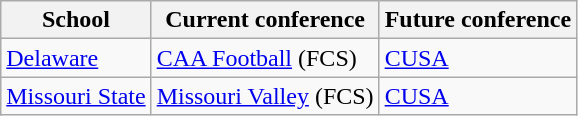<table class="wikitable sortable">
<tr>
<th>School</th>
<th>Current conference</th>
<th>Future conference</th>
</tr>
<tr>
<td><a href='#'>Delaware</a></td>
<td><a href='#'>CAA Football</a> (FCS)</td>
<td><a href='#'>CUSA</a></td>
</tr>
<tr>
<td><a href='#'>Missouri State</a></td>
<td><a href='#'>Missouri Valley</a> (FCS)</td>
<td><a href='#'>CUSA</a></td>
</tr>
</table>
